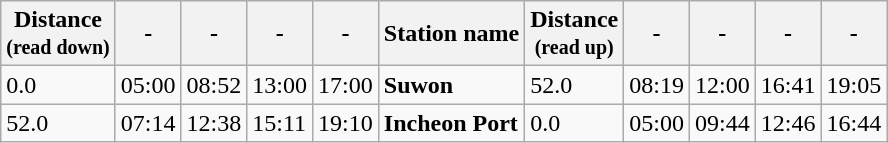<table class="wikitable">
<tr>
<th>Distance<br><small>(read down)</small></th>
<th><strong>-</strong></th>
<th><strong>-</strong></th>
<th><strong>-</strong></th>
<th><strong>-</strong></th>
<th>Station name</th>
<th>Distance<br><small>(read up)</small></th>
<th><strong>-</strong></th>
<th><strong>-</strong></th>
<th><strong>-</strong></th>
<th><strong>-</strong></th>
</tr>
<tr>
<td>0.0</td>
<td>05:00</td>
<td>08:52</td>
<td>13:00</td>
<td>17:00</td>
<td><strong>Suwon</strong></td>
<td>52.0</td>
<td>08:19</td>
<td>12:00</td>
<td>16:41</td>
<td>19:05</td>
</tr>
<tr>
<td>52.0</td>
<td>07:14</td>
<td>12:38</td>
<td>15:11</td>
<td>19:10</td>
<td><strong>Incheon Port</strong></td>
<td>0.0</td>
<td>05:00</td>
<td>09:44</td>
<td>12:46</td>
<td>16:44</td>
</tr>
</table>
